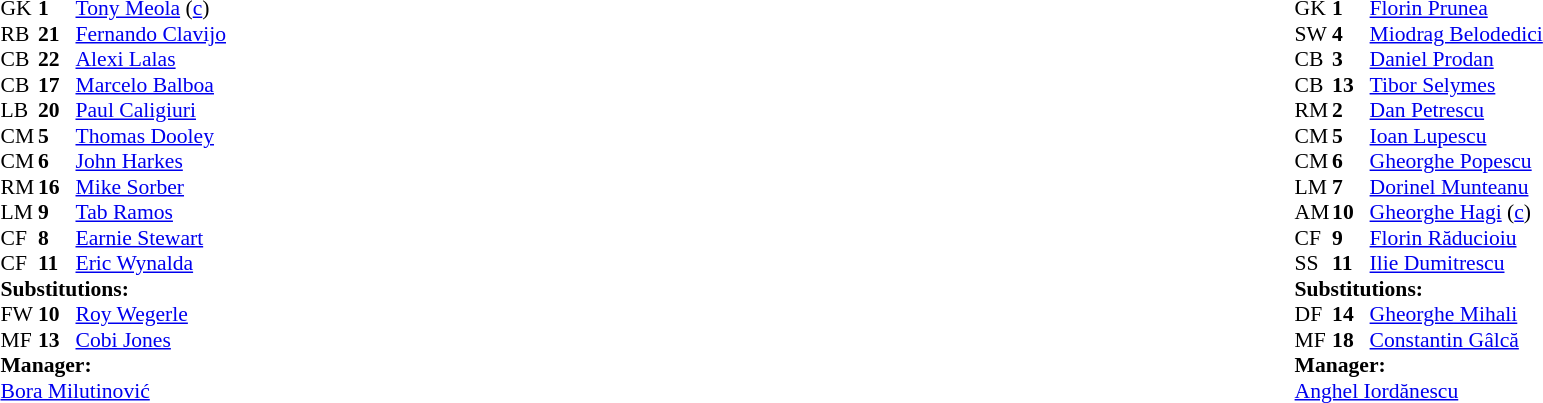<table width="100%">
<tr>
<td valign="top" width="50%"><br><table style="font-size: 90%" cellspacing="0" cellpadding="0">
<tr>
<th width="25"></th>
<th width="25"></th>
</tr>
<tr>
<td>GK</td>
<td><strong>1</strong></td>
<td><a href='#'>Tony Meola</a> (<a href='#'>c</a>)</td>
</tr>
<tr>
<td>RB</td>
<td><strong>21</strong></td>
<td><a href='#'>Fernando Clavijo</a></td>
<td></td>
</tr>
<tr>
<td>CB</td>
<td><strong>22</strong></td>
<td><a href='#'>Alexi Lalas</a></td>
</tr>
<tr>
<td>CB</td>
<td><strong>17</strong></td>
<td><a href='#'>Marcelo Balboa</a></td>
</tr>
<tr>
<td>LB</td>
<td><strong>20</strong></td>
<td><a href='#'>Paul Caligiuri</a></td>
</tr>
<tr>
<td>CM</td>
<td><strong>5</strong></td>
<td><a href='#'>Thomas Dooley</a></td>
</tr>
<tr>
<td>CM</td>
<td><strong>6</strong></td>
<td><a href='#'>John Harkes</a></td>
<td></td>
</tr>
<tr>
<td>RM</td>
<td><strong>16</strong></td>
<td><a href='#'>Mike Sorber</a></td>
<td></td>
<td></td>
</tr>
<tr>
<td>LM</td>
<td><strong>9</strong></td>
<td><a href='#'>Tab Ramos</a></td>
<td></td>
<td></td>
</tr>
<tr>
<td>CF</td>
<td><strong>8</strong></td>
<td><a href='#'>Earnie Stewart</a></td>
</tr>
<tr>
<td>CF</td>
<td><strong>11</strong></td>
<td><a href='#'>Eric Wynalda</a></td>
</tr>
<tr>
<td colspan=3><strong>Substitutions:</strong></td>
</tr>
<tr>
<td>FW</td>
<td><strong>10</strong></td>
<td><a href='#'>Roy Wegerle</a></td>
<td></td>
<td></td>
</tr>
<tr>
<td>MF</td>
<td><strong>13</strong></td>
<td><a href='#'>Cobi Jones</a></td>
<td></td>
<td></td>
</tr>
<tr>
<td colspan=3><strong>Manager:</strong></td>
</tr>
<tr>
<td colspan="4"> <a href='#'>Bora Milutinović</a></td>
</tr>
</table>
</td>
<td valign="top"></td>
<td valign="top" width="50%"><br><table style="font-size: 90%" cellspacing="0" cellpadding="0" align=center>
<tr>
<th width="25"></th>
<th width="25"></th>
</tr>
<tr>
<td>GK</td>
<td><strong>1</strong></td>
<td><a href='#'>Florin Prunea</a></td>
</tr>
<tr>
<td>SW</td>
<td><strong>4</strong></td>
<td><a href='#'>Miodrag Belodedici</a></td>
<td></td>
<td></td>
</tr>
<tr>
<td>CB</td>
<td><strong>3</strong></td>
<td><a href='#'>Daniel Prodan</a></td>
</tr>
<tr>
<td>CB</td>
<td><strong>13</strong></td>
<td><a href='#'>Tibor Selymes</a></td>
</tr>
<tr>
<td>RM</td>
<td><strong>2</strong></td>
<td><a href='#'>Dan Petrescu</a></td>
<td></td>
</tr>
<tr>
<td>CM</td>
<td><strong>5</strong></td>
<td><a href='#'>Ioan Lupescu</a></td>
</tr>
<tr>
<td>CM</td>
<td><strong>6</strong></td>
<td><a href='#'>Gheorghe Popescu</a></td>
</tr>
<tr>
<td>LM</td>
<td><strong>7</strong></td>
<td><a href='#'>Dorinel Munteanu</a></td>
</tr>
<tr>
<td>AM</td>
<td><strong>10</strong></td>
<td><a href='#'>Gheorghe Hagi</a> (<a href='#'>c</a>)</td>
</tr>
<tr>
<td>CF</td>
<td><strong>9</strong></td>
<td><a href='#'>Florin Răducioiu</a></td>
<td></td>
<td></td>
</tr>
<tr>
<td>SS</td>
<td><strong>11</strong></td>
<td><a href='#'>Ilie Dumitrescu</a></td>
</tr>
<tr>
<td colspan=3><strong>Substitutions:</strong></td>
</tr>
<tr>
<td>DF</td>
<td><strong>14</strong></td>
<td><a href='#'>Gheorghe Mihali</a></td>
<td></td>
<td></td>
</tr>
<tr>
<td>MF</td>
<td><strong>18</strong></td>
<td><a href='#'>Constantin Gâlcă</a></td>
<td></td>
<td></td>
</tr>
<tr>
<td colspan=3><strong>Manager:</strong></td>
</tr>
<tr>
<td colspan="4"><a href='#'>Anghel Iordănescu</a></td>
</tr>
</table>
</td>
</tr>
</table>
